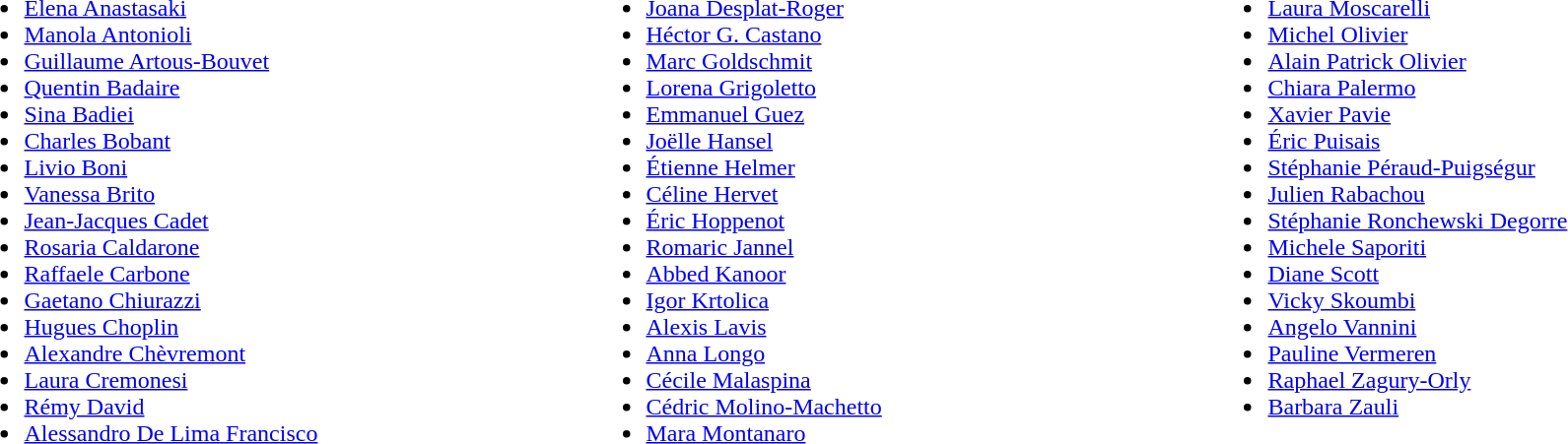<table width="100%">
<tr>
<td valign="top" width="33%"><br><ul><li><a href='#'>Elena Anastasaki</a></li><li><a href='#'>Manola Antonioli</a></li><li><a href='#'>Guillaume Artous-Bouvet</a></li><li><a href='#'>Quentin Badaire</a></li><li><a href='#'>Sina Badiei</a></li><li><a href='#'>Charles Bobant</a></li><li><a href='#'>Livio Boni</a></li><li><a href='#'>Vanessa Brito</a></li><li><a href='#'>Jean-Jacques Cadet</a></li><li><a href='#'>Rosaria Caldarone</a></li><li><a href='#'>Raffaele Carbone</a></li><li><a href='#'>Gaetano Chiurazzi</a></li><li><a href='#'>Hugues Choplin</a></li><li><a href='#'>Alexandre Chèvremont</a></li><li><a href='#'>Laura Cremonesi</a></li><li><a href='#'>Rémy David</a></li><li><a href='#'>Alessandro De Lima Francisco</a></li></ul></td>
<td valign="top" width="33%"><br><ul><li><a href='#'>Joana Desplat-Roger</a></li><li><a href='#'>Héctor G. Castano</a></li><li><a href='#'>Marc Goldschmit</a></li><li><a href='#'>Lorena Grigoletto</a></li><li><a href='#'>Emmanuel Guez</a></li><li><a href='#'>Joëlle Hansel</a></li><li><a href='#'>Étienne Helmer</a></li><li><a href='#'>Céline Hervet</a></li><li><a href='#'>Éric Hoppenot</a></li><li><a href='#'>Romaric Jannel</a></li><li><a href='#'>Abbed Kanoor</a></li><li><a href='#'>Igor Krtolica</a></li><li><a href='#'>Alexis Lavis</a></li><li><a href='#'>Anna Longo</a></li><li><a href='#'>Cécile Malaspina</a></li><li><a href='#'>Cédric Molino-Machetto</a></li><li><a href='#'>Mara Montanaro</a></li></ul></td>
<td valign="top" width="33%"><br><ul><li><a href='#'>Laura Moscarelli</a></li><li><a href='#'>Michel Olivier</a></li><li><a href='#'>Alain Patrick Olivier</a></li><li><a href='#'>Chiara Palermo</a></li><li><a href='#'>Xavier Pavie</a></li><li><a href='#'>Éric Puisais</a></li><li><a href='#'>Stéphanie Péraud-Puigségur</a></li><li><a href='#'>Julien Rabachou</a></li><li><a href='#'>Stéphanie Ronchewski Degorre</a></li><li><a href='#'>Michele Saporiti</a></li><li><a href='#'>Diane Scott</a></li><li><a href='#'>Vicky Skoumbi</a></li><li><a href='#'>Angelo Vannini</a></li><li><a href='#'>Pauline Vermeren</a></li><li><a href='#'>Raphael Zagury-Orly</a></li><li><a href='#'>Barbara Zauli</a></li></ul></td>
</tr>
</table>
